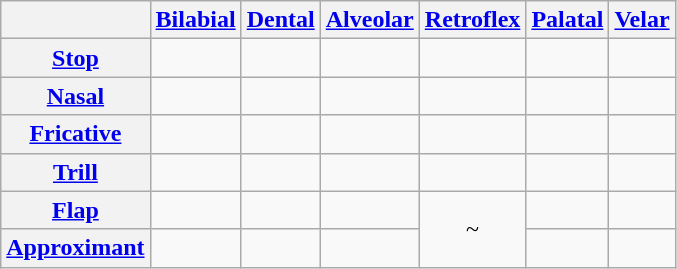<table class="wikitable" style="text-align: center;">
<tr>
<th></th>
<th><a href='#'>Bilabial</a></th>
<th><a href='#'>Dental</a></th>
<th><a href='#'>Alveolar</a></th>
<th><a href='#'>Retroflex</a></th>
<th><a href='#'>Palatal</a></th>
<th><a href='#'>Velar</a></th>
</tr>
<tr>
<th><a href='#'>Stop</a></th>
<td></td>
<td></td>
<td></td>
<td></td>
<td></td>
<td></td>
</tr>
<tr>
<th><a href='#'>Nasal</a></th>
<td></td>
<td></td>
<td></td>
<td></td>
<td></td>
<td></td>
</tr>
<tr>
<th><a href='#'>Fricative</a></th>
<td></td>
<td></td>
<td></td>
<td></td>
<td></td>
<td></td>
</tr>
<tr>
<th><a href='#'>Trill</a></th>
<td></td>
<td></td>
<td></td>
<td></td>
<td></td>
<td></td>
</tr>
<tr>
<th><a href='#'>Flap</a></th>
<td></td>
<td></td>
<td></td>
<td rowspan="2">~</td>
<td></td>
<td></td>
</tr>
<tr>
<th><a href='#'>Approximant</a></th>
<td></td>
<td></td>
<td></td>
<td></td>
<td></td>
</tr>
</table>
